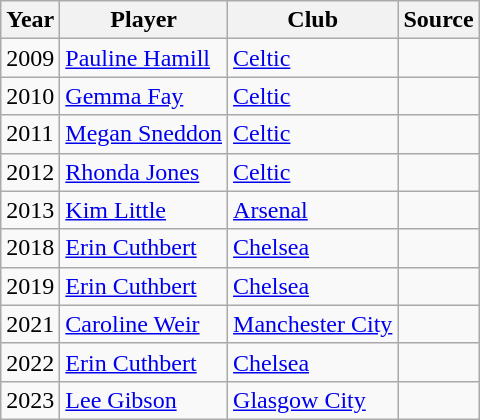<table class="wikitable sortable">
<tr>
<th>Year</th>
<th>Player</th>
<th>Club</th>
<th>Source</th>
</tr>
<tr>
<td>2009</td>
<td><a href='#'>Pauline Hamill</a></td>
<td><a href='#'>Celtic</a></td>
<td></td>
</tr>
<tr>
<td>2010</td>
<td><a href='#'>Gemma Fay</a></td>
<td><a href='#'>Celtic</a></td>
<td></td>
</tr>
<tr>
<td>2011</td>
<td><a href='#'>Megan Sneddon</a></td>
<td><a href='#'>Celtic</a></td>
<td></td>
</tr>
<tr>
<td>2012</td>
<td><a href='#'>Rhonda Jones</a></td>
<td><a href='#'>Celtic</a></td>
<td></td>
</tr>
<tr>
<td>2013</td>
<td><a href='#'>Kim Little</a></td>
<td><a href='#'>Arsenal</a></td>
<td></td>
</tr>
<tr>
<td>2018</td>
<td><a href='#'>Erin Cuthbert</a></td>
<td><a href='#'>Chelsea</a></td>
<td></td>
</tr>
<tr>
<td>2019</td>
<td><a href='#'>Erin Cuthbert</a></td>
<td><a href='#'>Chelsea</a></td>
<td></td>
</tr>
<tr>
<td>2021</td>
<td><a href='#'>Caroline Weir</a></td>
<td><a href='#'>Manchester City</a></td>
<td></td>
</tr>
<tr>
<td>2022</td>
<td><a href='#'>Erin Cuthbert</a></td>
<td><a href='#'>Chelsea</a></td>
<td></td>
</tr>
<tr>
<td>2023</td>
<td><a href='#'>Lee Gibson</a></td>
<td><a href='#'>Glasgow City</a></td>
<td></td>
</tr>
</table>
